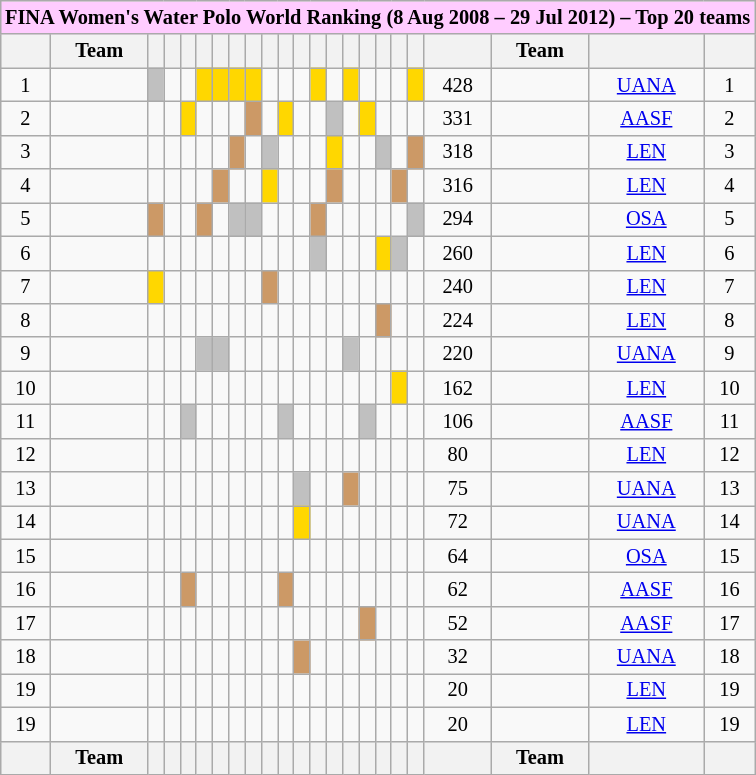<table class="wikitable" style="text-align: center; font-size: 85%; margin-left: 1em;">
<tr>
<th colspan="23" style="background-color: #ffccff;">FINA Women's Water Polo World Ranking (8 Aug 2008 – 29 Jul 2012) – Top 20 teams</th>
</tr>
<tr>
<th></th>
<th>Team</th>
<th><a href='#'></a></th>
<th><a href='#'></a></th>
<th><a href='#'></a></th>
<th><a href='#'></a></th>
<th><a href='#'></a></th>
<th><a href='#'></a></th>
<th><a href='#'></a></th>
<th><a href='#'></a></th>
<th><a href='#'></a></th>
<th><a href='#'></a></th>
<th><a href='#'></a></th>
<th><a href='#'></a></th>
<th><a href='#'></a></th>
<th><a href='#'></a></th>
<th><a href='#'></a></th>
<th><a href='#'></a></th>
<th><a href='#'></a></th>
<th></th>
<th>Team</th>
<th></th>
<th></th>
</tr>
<tr>
<td>1</td>
<td style="text-align: left;"></td>
<td style="background-color: silver;"></td>
<td></td>
<td></td>
<td style="background-color: gold;"></td>
<td style="background-color: gold;"></td>
<td style="background-color: gold;"></td>
<td style="background-color: gold;"></td>
<td></td>
<td></td>
<td></td>
<td style="background-color: gold;"></td>
<td></td>
<td style="background-color: gold;"></td>
<td></td>
<td></td>
<td></td>
<td style="background-color: gold;"></td>
<td>428</td>
<td style="text-align: left;"></td>
<td><a href='#'>UANA</a></td>
<td>1</td>
</tr>
<tr>
<td>2</td>
<td style="text-align: left;"></td>
<td></td>
<td></td>
<td style="background-color: gold;"></td>
<td></td>
<td></td>
<td></td>
<td style="background-color: #cc9966;"></td>
<td></td>
<td style="background-color: gold;"></td>
<td></td>
<td></td>
<td style="background-color: silver;"></td>
<td></td>
<td style="background-color: gold;"></td>
<td></td>
<td></td>
<td></td>
<td>331</td>
<td style="text-align: left;"></td>
<td><a href='#'>AASF</a></td>
<td>2</td>
</tr>
<tr>
<td>3</td>
<td style="text-align: left;"></td>
<td></td>
<td></td>
<td></td>
<td></td>
<td></td>
<td style="background-color: #cc9966;"></td>
<td></td>
<td style="background-color: silver;"></td>
<td></td>
<td></td>
<td></td>
<td style="background-color: gold;"></td>
<td></td>
<td></td>
<td style="background-color: silver;"></td>
<td></td>
<td style="background-color: #cc9966;"></td>
<td>318</td>
<td style="text-align: left;"></td>
<td><a href='#'>LEN</a></td>
<td>3</td>
</tr>
<tr>
<td>4</td>
<td style="text-align: left;"></td>
<td></td>
<td></td>
<td></td>
<td></td>
<td style="background-color: #cc9966;"></td>
<td></td>
<td></td>
<td style="background-color: gold;"></td>
<td></td>
<td></td>
<td></td>
<td style="background-color: #cc9966;"></td>
<td></td>
<td></td>
<td></td>
<td style="background-color: #cc9966;"></td>
<td></td>
<td>316</td>
<td style="text-align: left;"></td>
<td><a href='#'>LEN</a></td>
<td>4</td>
</tr>
<tr>
<td>5</td>
<td style="text-align: left;"></td>
<td style="background-color: #cc9966;"></td>
<td></td>
<td></td>
<td style="background-color: #cc9966;"></td>
<td></td>
<td style="background-color: silver;"></td>
<td style="background-color: silver;"></td>
<td></td>
<td></td>
<td></td>
<td style="background-color: #cc9966;"></td>
<td></td>
<td></td>
<td></td>
<td></td>
<td></td>
<td style="background-color: silver;"></td>
<td>294</td>
<td style="text-align: left;"></td>
<td><a href='#'>OSA</a></td>
<td>5</td>
</tr>
<tr>
<td>6</td>
<td style="text-align: left;"></td>
<td></td>
<td></td>
<td></td>
<td></td>
<td></td>
<td></td>
<td></td>
<td></td>
<td></td>
<td></td>
<td style="background-color: silver;"></td>
<td></td>
<td></td>
<td></td>
<td style="background-color: gold;"></td>
<td style="background-color: silver;"></td>
<td></td>
<td>260</td>
<td style="text-align: left;"></td>
<td><a href='#'>LEN</a></td>
<td>6</td>
</tr>
<tr>
<td>7</td>
<td style="text-align: left;"></td>
<td style="background-color: gold;"></td>
<td></td>
<td></td>
<td></td>
<td></td>
<td></td>
<td></td>
<td style="background-color: #cc9966;"></td>
<td></td>
<td></td>
<td></td>
<td></td>
<td></td>
<td></td>
<td></td>
<td></td>
<td></td>
<td>240</td>
<td style="text-align: left;"></td>
<td><a href='#'>LEN</a></td>
<td>7</td>
</tr>
<tr>
<td>8</td>
<td style="text-align: left;"></td>
<td></td>
<td></td>
<td></td>
<td></td>
<td></td>
<td></td>
<td></td>
<td></td>
<td></td>
<td></td>
<td></td>
<td></td>
<td></td>
<td></td>
<td style="background-color: #cc9966;"></td>
<td></td>
<td></td>
<td>224</td>
<td style="text-align: left;"></td>
<td><a href='#'>LEN</a></td>
<td>8</td>
</tr>
<tr>
<td>9</td>
<td style="text-align: left;"></td>
<td></td>
<td></td>
<td></td>
<td style="background-color: silver;"></td>
<td style="background-color: silver;"></td>
<td></td>
<td></td>
<td></td>
<td></td>
<td></td>
<td></td>
<td></td>
<td style="background-color: silver;"></td>
<td></td>
<td></td>
<td></td>
<td></td>
<td>220</td>
<td style="text-align: left;"></td>
<td><a href='#'>UANA</a></td>
<td>9</td>
</tr>
<tr>
<td>10</td>
<td style="text-align: left;"></td>
<td></td>
<td></td>
<td></td>
<td></td>
<td></td>
<td></td>
<td></td>
<td></td>
<td></td>
<td></td>
<td></td>
<td></td>
<td></td>
<td></td>
<td></td>
<td style="background-color: gold;"></td>
<td></td>
<td>162</td>
<td style="text-align: left;"></td>
<td><a href='#'>LEN</a></td>
<td>10</td>
</tr>
<tr>
<td>11</td>
<td style="text-align: left;"></td>
<td></td>
<td></td>
<td style="background-color: silver;"></td>
<td></td>
<td></td>
<td></td>
<td></td>
<td></td>
<td style="background-color: silver;"></td>
<td></td>
<td></td>
<td></td>
<td></td>
<td style="background-color: silver;"></td>
<td></td>
<td></td>
<td></td>
<td>106</td>
<td style="text-align: left;"></td>
<td><a href='#'>AASF</a></td>
<td>11</td>
</tr>
<tr>
<td>12</td>
<td style="text-align: left;"></td>
<td></td>
<td></td>
<td></td>
<td></td>
<td></td>
<td></td>
<td></td>
<td></td>
<td></td>
<td></td>
<td></td>
<td></td>
<td></td>
<td></td>
<td></td>
<td></td>
<td></td>
<td>80</td>
<td style="text-align: left;"></td>
<td><a href='#'>LEN</a></td>
<td>12</td>
</tr>
<tr>
<td>13</td>
<td style="text-align: left;"></td>
<td></td>
<td></td>
<td></td>
<td></td>
<td></td>
<td></td>
<td></td>
<td></td>
<td></td>
<td style="background-color: silver;"></td>
<td></td>
<td></td>
<td style="background-color: #cc9966;"></td>
<td></td>
<td></td>
<td></td>
<td></td>
<td>75</td>
<td style="text-align: left;"></td>
<td><a href='#'>UANA</a></td>
<td>13</td>
</tr>
<tr>
<td>14</td>
<td style="text-align: left;"></td>
<td></td>
<td></td>
<td></td>
<td></td>
<td></td>
<td></td>
<td></td>
<td></td>
<td></td>
<td style="background-color: gold;"></td>
<td></td>
<td></td>
<td></td>
<td></td>
<td></td>
<td></td>
<td></td>
<td>72</td>
<td style="text-align: left;"></td>
<td><a href='#'>UANA</a></td>
<td>14</td>
</tr>
<tr>
<td>15</td>
<td style="text-align: left;"></td>
<td></td>
<td></td>
<td></td>
<td></td>
<td></td>
<td></td>
<td></td>
<td></td>
<td></td>
<td></td>
<td></td>
<td></td>
<td></td>
<td></td>
<td></td>
<td></td>
<td></td>
<td>64</td>
<td style="text-align: left;"></td>
<td><a href='#'>OSA</a></td>
<td>15</td>
</tr>
<tr>
<td>16</td>
<td style="text-align: left;"></td>
<td></td>
<td></td>
<td style="background-color: #cc9966;"></td>
<td></td>
<td></td>
<td></td>
<td></td>
<td></td>
<td style="background-color: #cc9966;"></td>
<td></td>
<td></td>
<td></td>
<td></td>
<td></td>
<td></td>
<td></td>
<td></td>
<td>62</td>
<td style="text-align: left;"></td>
<td><a href='#'>AASF</a></td>
<td>16</td>
</tr>
<tr>
<td>17</td>
<td style="text-align: left;"></td>
<td></td>
<td></td>
<td></td>
<td></td>
<td></td>
<td></td>
<td></td>
<td></td>
<td></td>
<td></td>
<td></td>
<td></td>
<td></td>
<td style="background-color: #cc9966;"></td>
<td></td>
<td></td>
<td></td>
<td>52</td>
<td style="text-align: left;"></td>
<td><a href='#'>AASF</a></td>
<td>17</td>
</tr>
<tr>
<td>18</td>
<td style="text-align: left;"></td>
<td></td>
<td></td>
<td></td>
<td></td>
<td></td>
<td></td>
<td></td>
<td></td>
<td></td>
<td style="background-color: #cc9966;"></td>
<td></td>
<td></td>
<td></td>
<td></td>
<td></td>
<td></td>
<td></td>
<td>32</td>
<td style="text-align: left;"></td>
<td><a href='#'>UANA</a></td>
<td>18</td>
</tr>
<tr>
<td>19</td>
<td style="text-align: left;"></td>
<td></td>
<td></td>
<td></td>
<td></td>
<td></td>
<td></td>
<td></td>
<td></td>
<td></td>
<td></td>
<td></td>
<td></td>
<td></td>
<td></td>
<td></td>
<td></td>
<td></td>
<td>20</td>
<td style="text-align: left;"></td>
<td><a href='#'>LEN</a></td>
<td>19</td>
</tr>
<tr>
<td>19</td>
<td style="text-align: left;"></td>
<td></td>
<td></td>
<td></td>
<td></td>
<td></td>
<td></td>
<td></td>
<td></td>
<td></td>
<td></td>
<td></td>
<td></td>
<td></td>
<td></td>
<td></td>
<td></td>
<td></td>
<td>20</td>
<td style="text-align: left;"></td>
<td><a href='#'>LEN</a></td>
<td>19</td>
</tr>
<tr>
<th></th>
<th>Team</th>
<th><a href='#'></a></th>
<th><a href='#'></a></th>
<th><a href='#'></a></th>
<th><a href='#'></a></th>
<th><a href='#'></a></th>
<th><a href='#'></a></th>
<th><a href='#'></a></th>
<th><a href='#'></a></th>
<th><a href='#'></a></th>
<th><a href='#'></a></th>
<th><a href='#'></a></th>
<th><a href='#'></a></th>
<th><a href='#'></a></th>
<th><a href='#'></a></th>
<th><a href='#'></a></th>
<th><a href='#'></a></th>
<th><a href='#'></a></th>
<th></th>
<th>Team</th>
<th></th>
<th></th>
</tr>
</table>
